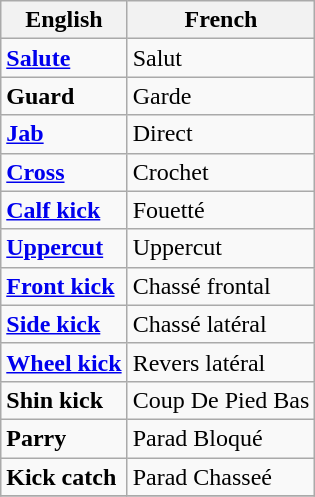<table class="wikitable">
<tr>
<th>English</th>
<th>French</th>
</tr>
<tr>
<td><strong><a href='#'>Salute</a></strong></td>
<td>Salut</td>
</tr>
<tr>
<td><strong>Guard</strong></td>
<td>Garde</td>
</tr>
<tr>
<td><strong><a href='#'>Jab</a></strong></td>
<td>Direct</td>
</tr>
<tr>
<td><strong><a href='#'>Cross</a></strong></td>
<td>Crochet</td>
</tr>
<tr>
<td><strong><a href='#'>Calf kick</a></strong></td>
<td>Fouetté</td>
</tr>
<tr>
<td><strong><a href='#'>Uppercut</a></strong></td>
<td>Uppercut</td>
</tr>
<tr>
<td><strong><a href='#'>Front kick</a></strong></td>
<td>Chassé frontal</td>
</tr>
<tr>
<td><strong><a href='#'>Side kick</a></strong></td>
<td>Chassé latéral</td>
</tr>
<tr>
<td><strong><a href='#'>Wheel kick</a></strong></td>
<td>Revers latéral</td>
</tr>
<tr>
<td><strong>Shin kick</strong></td>
<td>Coup De Pied Bas</td>
</tr>
<tr>
<td><strong>Parry</strong></td>
<td>Parad Bloqué</td>
</tr>
<tr>
<td><strong>Kick catch</strong></td>
<td>Parad Chasseé</td>
</tr>
<tr>
</tr>
</table>
